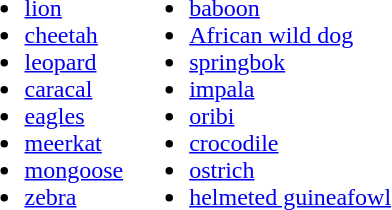<table>
<tr Valign = "top">
<td><br><ul><li><a href='#'>lion</a></li><li><a href='#'>cheetah</a></li><li><a href='#'>leopard</a></li><li><a href='#'>caracal</a></li><li><a href='#'>eagles</a></li><li><a href='#'>meerkat</a></li><li><a href='#'>mongoose</a></li><li><a href='#'>zebra</a></li></ul></td>
<td><br><ul><li><a href='#'>baboon</a></li><li><a href='#'>African wild dog</a></li><li><a href='#'>springbok</a></li><li><a href='#'>impala</a></li><li><a href='#'>oribi</a></li><li><a href='#'>crocodile</a></li><li><a href='#'>ostrich</a></li><li><a href='#'>helmeted guineafowl</a></li></ul></td>
</tr>
</table>
